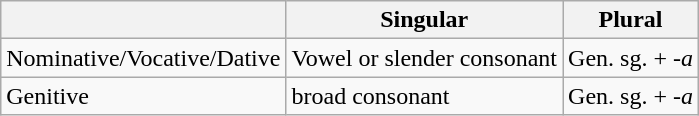<table class="wikitable">
<tr>
<th></th>
<th>Singular</th>
<th>Plural</th>
</tr>
<tr>
<td>Nominative/Vocative/Dative</td>
<td>Vowel or slender consonant</td>
<td>Gen. sg. + <em>-a</em></td>
</tr>
<tr>
<td>Genitive</td>
<td>broad consonant</td>
<td>Gen. sg. + <em>-a</em></td>
</tr>
</table>
